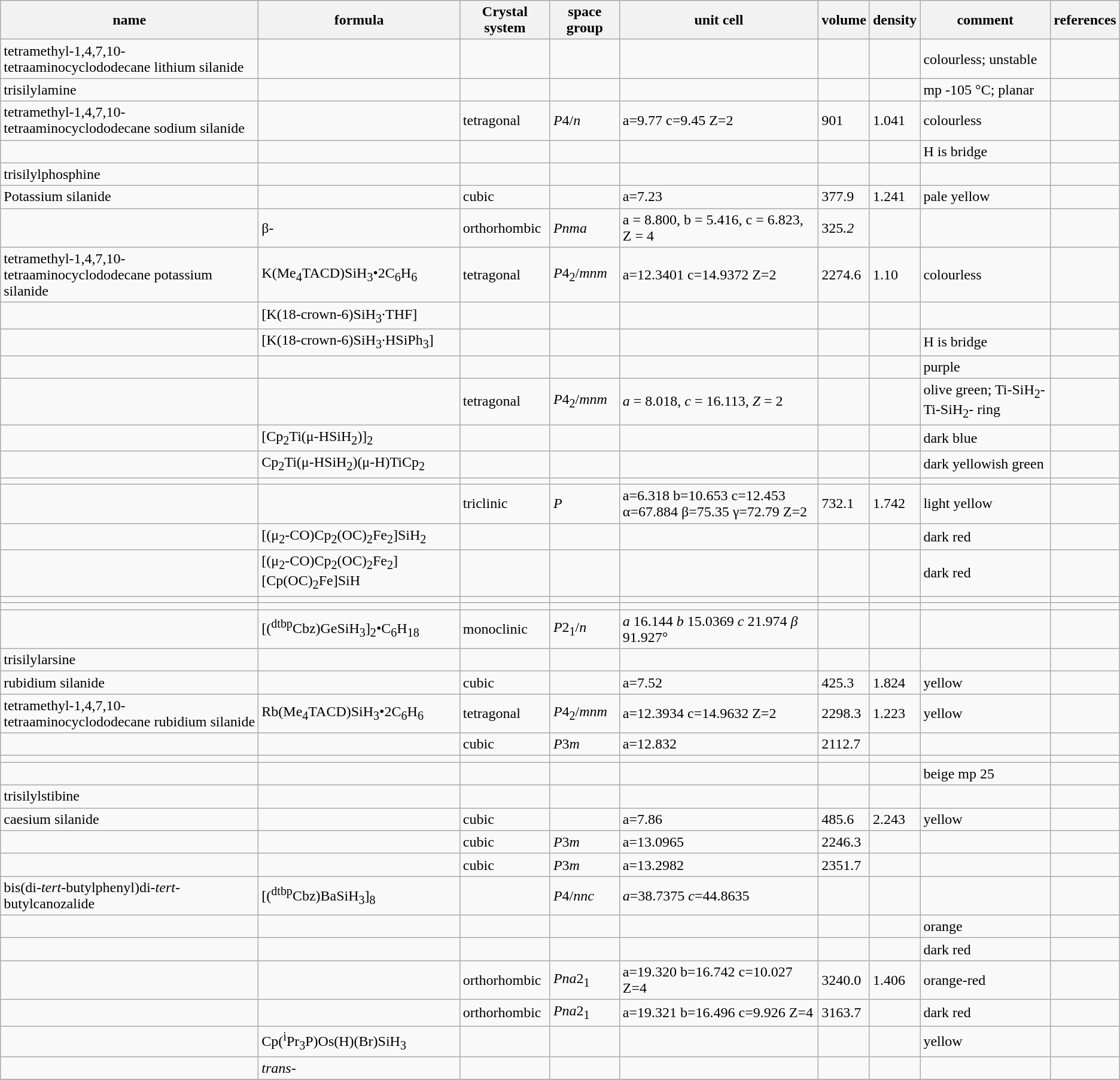<table class="wikitable">
<tr>
<th>name</th>
<th>formula</th>
<th>Crystal system</th>
<th>space group</th>
<th>unit cell</th>
<th>volume</th>
<th>density</th>
<th>comment</th>
<th>references</th>
</tr>
<tr>
<td>tetramethyl-1,4,7,10-tetraaminocyclododecane lithium silanide</td>
<td></td>
<td></td>
<td></td>
<td></td>
<td></td>
<td></td>
<td>colourless; unstable</td>
<td></td>
</tr>
<tr>
<td>trisilylamine</td>
<td></td>
<td></td>
<td></td>
<td></td>
<td></td>
<td></td>
<td>mp -105 °C; planar</td>
<td></td>
</tr>
<tr>
<td>tetramethyl-1,4,7,10-tetraaminocyclododecane sodium silanide</td>
<td></td>
<td>tetragonal</td>
<td><em>P</em>4/<em>n</em></td>
<td>a=9.77 c=9.45 Z=2</td>
<td>901</td>
<td>1.041</td>
<td>colourless</td>
<td></td>
</tr>
<tr>
<td></td>
<td></td>
<td></td>
<td></td>
<td></td>
<td></td>
<td></td>
<td>H is bridge</td>
<td></td>
</tr>
<tr>
<td>trisilylphosphine</td>
<td></td>
<td></td>
<td></td>
<td></td>
<td></td>
<td></td>
<td></td>
<td></td>
</tr>
<tr>
<td>Potassium silanide</td>
<td></td>
<td>cubic</td>
<td></td>
<td>a=7.23</td>
<td>377.9</td>
<td>1.241</td>
<td>pale yellow</td>
<td></td>
</tr>
<tr>
<td></td>
<td>β-</td>
<td>orthorhombic</td>
<td><em>Pnma</em></td>
<td>a = 8.800, b = 5.416, c = 6.823, Z = 4</td>
<td>325<em>.2</em></td>
<td></td>
<td></td>
<td></td>
</tr>
<tr>
<td>tetramethyl-1,4,7,10-tetraaminocyclododecane potassium silanide</td>
<td>K(Me<sub>4</sub>TACD)SiH<sub>3</sub>•2C<sub>6</sub>H<sub>6</sub></td>
<td>tetragonal</td>
<td><em>P</em>4<sub>2</sub>/<em>mnm</em></td>
<td>a=12.3401 c=14.9372 Z=2</td>
<td>2274.6</td>
<td>1.10</td>
<td>colourless</td>
<td></td>
</tr>
<tr>
<td></td>
<td>[K(18-crown-6)SiH<sub>3</sub>·THF]</td>
<td></td>
<td></td>
<td></td>
<td></td>
<td></td>
<td></td>
<td></td>
</tr>
<tr>
<td></td>
<td>[K(18-crown-6)SiH<sub>3</sub>·HSiPh<sub>3</sub>]</td>
<td></td>
<td></td>
<td></td>
<td></td>
<td></td>
<td>H is bridge</td>
<td></td>
</tr>
<tr>
<td></td>
<td></td>
<td></td>
<td></td>
<td></td>
<td></td>
<td></td>
<td>purple</td>
<td></td>
</tr>
<tr>
<td></td>
<td></td>
<td>tetragonal</td>
<td><em>P</em>4<sub>2</sub>/<em>mnm</em></td>
<td><em>a</em> = 8.018, <em>c</em> = 16.113, <em>Z</em> = 2</td>
<td></td>
<td></td>
<td>olive green; Ti-SiH<sub>2</sub>-Ti-SiH<sub>2</sub>- ring</td>
<td></td>
</tr>
<tr>
<td></td>
<td>[Cp<sub>2</sub>Ti(μ-HSiH<sub>2</sub>)]<sub>2</sub></td>
<td></td>
<td></td>
<td></td>
<td></td>
<td></td>
<td>dark blue</td>
<td></td>
</tr>
<tr>
<td></td>
<td>Cp<sub>2</sub>Ti(μ-HSiH<sub>2</sub>)(μ-H)TiCp<sub>2</sub></td>
<td></td>
<td></td>
<td></td>
<td></td>
<td></td>
<td>dark yellowish green</td>
<td></td>
</tr>
<tr>
<td></td>
<td></td>
<td></td>
<td></td>
<td></td>
<td></td>
<td></td>
<td></td>
<td></td>
</tr>
<tr>
<td></td>
<td></td>
<td>triclinic</td>
<td><em>P</em></td>
<td>a=6.318 b=10.653 c=12.453 α=67.884 β=75.35 γ=72.79 Z=2</td>
<td>732.1</td>
<td>1.742</td>
<td>light yellow</td>
<td></td>
</tr>
<tr>
<td></td>
<td>[(μ<sub>2</sub>-CO)Cp<sub>2</sub>(OC)<sub>2</sub>Fe<sub>2</sub>]SiH<sub>2</sub></td>
<td></td>
<td></td>
<td></td>
<td></td>
<td></td>
<td>dark red</td>
<td></td>
</tr>
<tr>
<td></td>
<td>[(μ<sub>2</sub>-CO)Cp<sub>2</sub>(OC)<sub>2</sub>Fe<sub>2</sub>][Cp(OC)<sub>2</sub>Fe]SiH</td>
<td></td>
<td></td>
<td></td>
<td></td>
<td></td>
<td>dark red</td>
<td></td>
</tr>
<tr>
<td></td>
<td></td>
<td></td>
<td></td>
<td></td>
<td></td>
<td></td>
<td></td>
<td></td>
</tr>
<tr>
<td></td>
<td></td>
<td></td>
<td></td>
<td></td>
<td></td>
<td></td>
<td></td>
<td></td>
</tr>
<tr>
<td></td>
<td>[(<sup>dtbp</sup>Cbz)GeSiH<sub>3</sub>]<sub>2</sub>•C<sub>6</sub>H<sub>18</sub></td>
<td>monoclinic</td>
<td><em>P</em>2<sub>1</sub>/<em>n</em></td>
<td><em>a</em> 16.144 <em>b</em> 15.0369 <em>c</em> 21.974 <em>β</em> 91.927°</td>
<td></td>
<td></td>
<td></td>
<td></td>
</tr>
<tr>
<td>trisilylarsine</td>
<td></td>
<td></td>
<td></td>
<td></td>
<td></td>
<td></td>
<td></td>
<td></td>
</tr>
<tr>
<td>rubidium silanide</td>
<td></td>
<td>cubic</td>
<td></td>
<td>a=7.52</td>
<td>425.3</td>
<td>1.824</td>
<td>yellow</td>
<td></td>
</tr>
<tr>
<td>tetramethyl-1,4,7,10-tetraaminocyclododecane rubidium silanide</td>
<td>Rb(Me<sub>4</sub>TACD)SiH<sub>3</sub>•2C<sub>6</sub>H<sub>6</sub></td>
<td>tetragonal</td>
<td><em>P</em>4<sub>2</sub>/<em>mnm</em></td>
<td>a=12.3934 c=14.9632 Z=2</td>
<td>2298.3</td>
<td>1.223</td>
<td>yellow</td>
<td></td>
</tr>
<tr>
<td></td>
<td></td>
<td>cubic</td>
<td><em>P</em>3<em>m</em></td>
<td>a=12.832</td>
<td>2112.7</td>
<td></td>
<td></td>
<td></td>
</tr>
<tr>
<td></td>
<td></td>
<td></td>
<td></td>
<td></td>
<td></td>
<td></td>
<td></td>
<td></td>
</tr>
<tr>
<td></td>
<td></td>
<td></td>
<td></td>
<td></td>
<td></td>
<td></td>
<td>beige mp 25</td>
<td></td>
</tr>
<tr>
<td>trisilylstibine</td>
<td></td>
<td></td>
<td></td>
<td></td>
<td></td>
<td></td>
<td></td>
<td></td>
</tr>
<tr>
<td>caesium silanide</td>
<td></td>
<td>cubic</td>
<td></td>
<td>a=7.86</td>
<td>485.6</td>
<td>2.243</td>
<td>yellow</td>
<td></td>
</tr>
<tr>
<td></td>
<td></td>
<td>cubic</td>
<td><em>P</em>3<em>m</em></td>
<td>a=13.0965</td>
<td>2246.3</td>
<td></td>
<td></td>
<td></td>
</tr>
<tr>
<td></td>
<td></td>
<td>cubic</td>
<td><em>P</em>3<em>m</em></td>
<td>a=13.2982</td>
<td>2351.7</td>
<td></td>
<td></td>
<td></td>
</tr>
<tr>
<td>bis(di<em>-tert</em>-butylphenyl)di-<em>tert</em>-butylcanozalide</td>
<td>[(<sup>dtbp</sup>Cbz)BaSiH<sub>3</sub>]<sub>8</sub></td>
<td></td>
<td><em>P</em>4/<em>nnc</em></td>
<td><em>a</em>=38.7375 <em>c</em>=44.8635</td>
<td></td>
<td></td>
<td></td>
<td></td>
</tr>
<tr>
<td></td>
<td></td>
<td></td>
<td></td>
<td></td>
<td></td>
<td></td>
<td>orange</td>
<td></td>
</tr>
<tr>
<td></td>
<td></td>
<td></td>
<td></td>
<td></td>
<td></td>
<td></td>
<td>dark red</td>
<td></td>
</tr>
<tr>
<td></td>
<td></td>
<td>orthorhombic</td>
<td><em>Pna</em>2<sub>1</sub></td>
<td>a=19.320 b=16.742 c=10.027 Z=4</td>
<td>3240.0</td>
<td>1.406</td>
<td>orange-red</td>
<td></td>
</tr>
<tr>
<td></td>
<td></td>
<td>orthorhombic</td>
<td><em>Pna</em>2<sub>1</sub></td>
<td>a=19.321 b=16.496 c=9.926 Z=4</td>
<td>3163.7</td>
<td></td>
<td>dark red</td>
<td></td>
</tr>
<tr>
<td></td>
<td>Cp(<sup>i</sup>Pr<sub>3</sub>P)Os(H)(Br)SiH<sub>3</sub></td>
<td></td>
<td></td>
<td></td>
<td></td>
<td></td>
<td>yellow</td>
<td></td>
</tr>
<tr>
<td></td>
<td><em>trans</em>-</td>
<td></td>
<td></td>
<td></td>
<td></td>
<td></td>
<td></td>
<td></td>
</tr>
<tr>
</tr>
</table>
